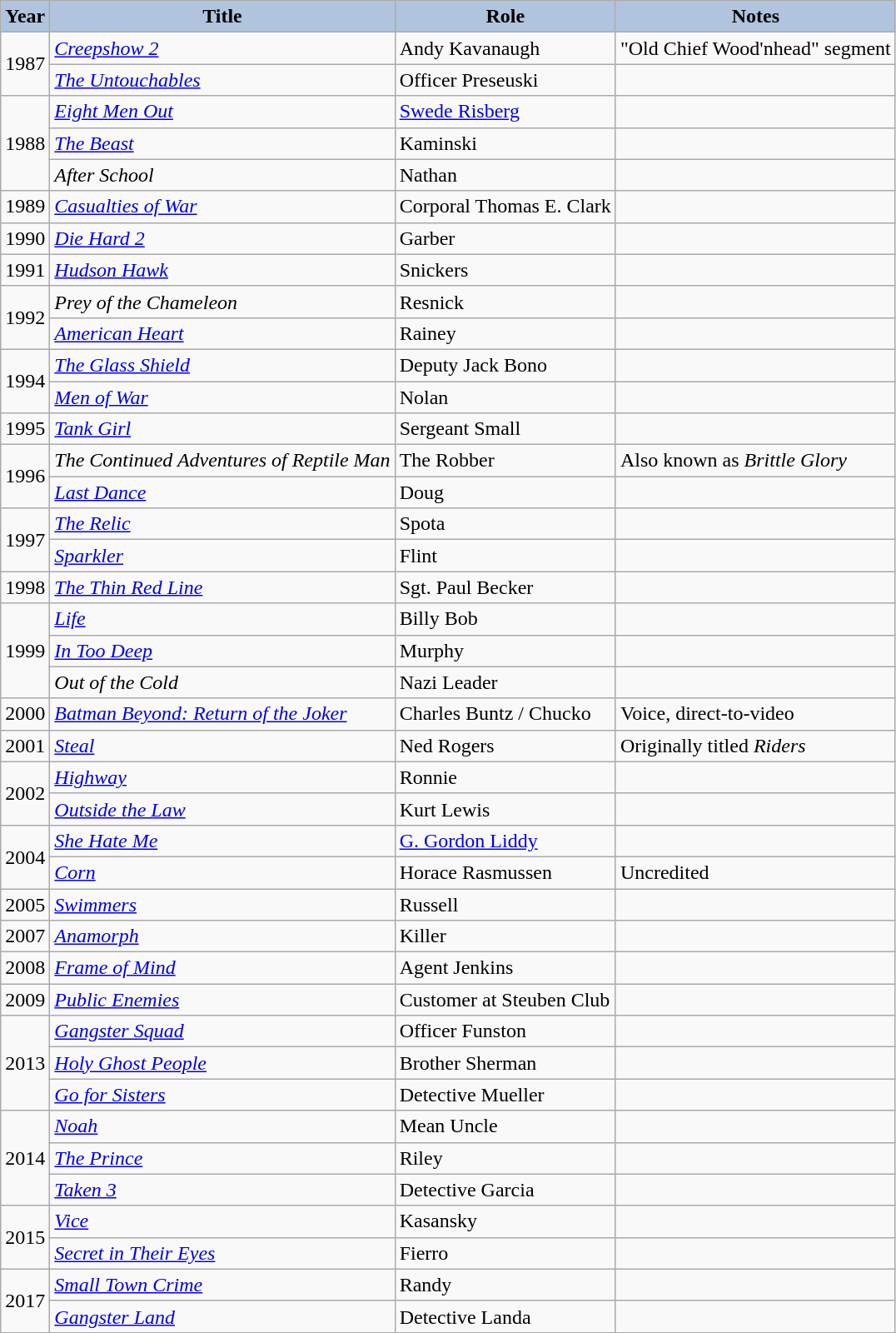<table class="wikitable">
<tr>
<th style="background:#b0c4de;">Year</th>
<th style="background:#b0c4de;">Title</th>
<th style="background:#b0c4de;">Role</th>
<th style="background:#b0c4de;">Notes</th>
</tr>
<tr>
<td rowspan="2">1987</td>
<td><em><a href='#'>Creepshow 2</a></em></td>
<td>Andy Kavanaugh</td>
<td>"Old Chief Wood'nhead" segment</td>
</tr>
<tr>
<td><em><a href='#'>The Untouchables</a></em></td>
<td>Officer Preseuski</td>
<td></td>
</tr>
<tr>
<td rowspan="3">1988</td>
<td><em><a href='#'>Eight Men Out</a></em></td>
<td><a href='#'>Swede Risberg</a></td>
<td></td>
</tr>
<tr>
<td><em><a href='#'>The Beast</a></em></td>
<td>Kaminski</td>
<td></td>
</tr>
<tr>
<td><em>After School</em></td>
<td>Nathan</td>
<td></td>
</tr>
<tr>
<td>1989</td>
<td><em><a href='#'>Casualties of War</a></em></td>
<td>Corporal Thomas E. Clark</td>
<td></td>
</tr>
<tr>
<td>1990</td>
<td><em><a href='#'>Die Hard 2</a></em></td>
<td>Garber</td>
<td></td>
</tr>
<tr>
<td>1991</td>
<td><em><a href='#'>Hudson Hawk</a></em></td>
<td>Snickers</td>
<td></td>
</tr>
<tr>
<td rowspan="2">1992</td>
<td><em>Prey of the Chameleon</em></td>
<td>Resnick</td>
<td></td>
</tr>
<tr>
<td><em><a href='#'>American Heart</a></em></td>
<td>Rainey</td>
<td></td>
</tr>
<tr>
<td rowspan="2">1994</td>
<td><em><a href='#'>The Glass Shield</a></em></td>
<td>Deputy Jack Bono</td>
<td></td>
</tr>
<tr>
<td><em><a href='#'>Men of War</a></em></td>
<td>Nolan</td>
<td></td>
</tr>
<tr>
<td>1995</td>
<td><em><a href='#'>Tank Girl</a></em></td>
<td>Sergeant Small</td>
<td></td>
</tr>
<tr>
<td rowspan="2">1996</td>
<td><em>The Continued Adventures of Reptile Man</em></td>
<td>The Robber</td>
<td>Also known as <em>Brittle Glory</em></td>
</tr>
<tr>
<td><em><a href='#'>Last Dance</a></em></td>
<td>Doug</td>
<td></td>
</tr>
<tr>
<td rowspan="2">1997</td>
<td><em><a href='#'>The Relic</a></em></td>
<td>Spota</td>
<td></td>
</tr>
<tr>
<td><em><a href='#'>Sparkler</a></em></td>
<td>Flint</td>
<td></td>
</tr>
<tr>
<td>1998</td>
<td><em><a href='#'>The Thin Red Line</a></em></td>
<td>Sgt. Paul Becker</td>
<td></td>
</tr>
<tr>
<td rowspan="3">1999</td>
<td><em><a href='#'>Life</a></em></td>
<td>Billy Bob</td>
<td></td>
</tr>
<tr>
<td><em><a href='#'>In Too Deep</a></em></td>
<td>Murphy</td>
<td></td>
</tr>
<tr>
<td><em>Out of the Cold</em></td>
<td>Nazi Leader</td>
<td></td>
</tr>
<tr>
<td>2000</td>
<td><em><a href='#'>Batman Beyond: Return of the Joker</a></em></td>
<td>Charles Buntz / Chucko</td>
<td>Voice, direct-to-video<em></em></td>
</tr>
<tr>
<td>2001</td>
<td><em><a href='#'>Steal</a></em></td>
<td>Ned Rogers</td>
<td>Originally titled <em>Riders</em></td>
</tr>
<tr>
<td rowspan="2">2002</td>
<td><em><a href='#'>Highway</a></em></td>
<td>Ronnie</td>
<td></td>
</tr>
<tr>
<td><em><a href='#'>Outside the Law</a></em></td>
<td>Kurt Lewis</td>
<td></td>
</tr>
<tr>
<td rowspan="2">2004</td>
<td><em><a href='#'>She Hate Me</a></em></td>
<td><a href='#'>G. Gordon Liddy</a></td>
<td></td>
</tr>
<tr>
<td><em><a href='#'>Corn</a></em></td>
<td>Horace Rasmussen</td>
<td>Uncredited</td>
</tr>
<tr>
<td>2005</td>
<td><em><a href='#'>Swimmers</a></em></td>
<td>Russell</td>
<td></td>
</tr>
<tr>
<td>2007</td>
<td><em><a href='#'>Anamorph</a></em></td>
<td>Killer</td>
<td></td>
</tr>
<tr>
<td>2008</td>
<td><em><a href='#'>Frame of Mind</a></em></td>
<td>Agent Jenkins</td>
<td></td>
</tr>
<tr>
<td>2009</td>
<td><em><a href='#'>Public Enemies</a></em></td>
<td>Customer at Steuben Club</td>
<td></td>
</tr>
<tr>
<td rowspan="3">2013</td>
<td><em><a href='#'>Gangster Squad</a></em></td>
<td>Officer Funston</td>
<td></td>
</tr>
<tr>
<td><em><a href='#'>Holy Ghost People</a></em></td>
<td>Brother Sherman</td>
<td></td>
</tr>
<tr>
<td><em><a href='#'>Go for Sisters</a></em></td>
<td>Detective Mueller</td>
<td></td>
</tr>
<tr>
<td rowspan="3">2014</td>
<td><em><a href='#'>Noah</a></em></td>
<td>Mean Uncle</td>
<td></td>
</tr>
<tr>
<td><em><a href='#'>The Prince</a></em></td>
<td>Riley</td>
<td></td>
</tr>
<tr>
<td><em><a href='#'>Taken 3</a></em></td>
<td>Detective Garcia</td>
<td></td>
</tr>
<tr>
<td rowspan="2">2015</td>
<td><em><a href='#'>Vice</a></em></td>
<td>Kasansky</td>
<td></td>
</tr>
<tr>
<td><em><a href='#'>Secret in Their Eyes</a></em></td>
<td>Fierro</td>
<td></td>
</tr>
<tr>
<td rowspan="2">2017</td>
<td><em><a href='#'>Small Town Crime</a></em></td>
<td>Randy</td>
<td></td>
</tr>
<tr>
<td><em><a href='#'>Gangster Land</a></em></td>
<td>Detective Landa</td>
<td></td>
</tr>
</table>
